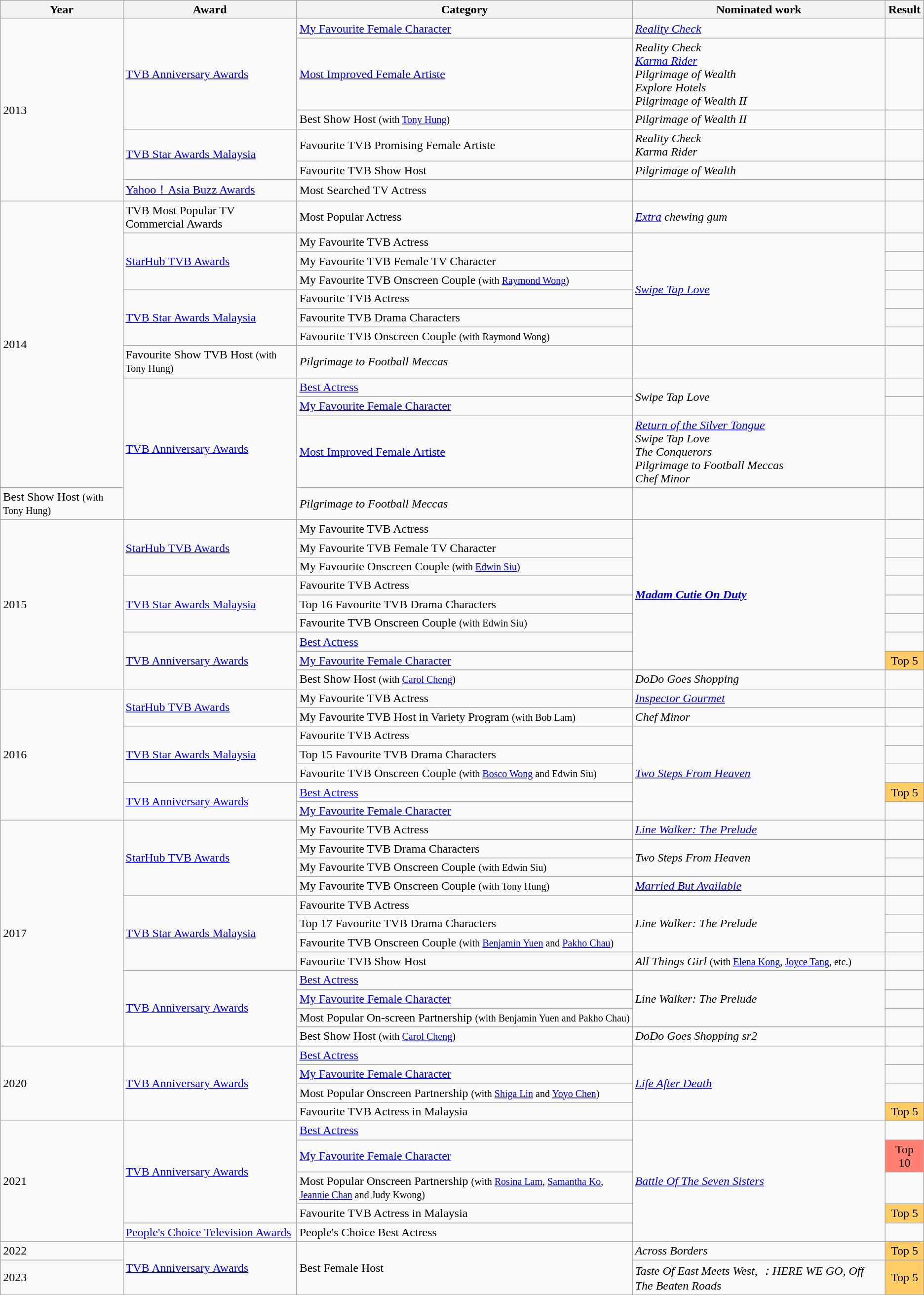<table class="wikitable plainrowheaders sortable">
<tr>
<th scope="col">Year</th>
<th scope="col">Award</th>
<th scope="col">Category</th>
<th scope="col">Nominated work</th>
<th scope="col">Result</th>
</tr>
<tr>
<td rowspan=6>2013</td>
<td rowspan=3><a href='#'>TVB Anniversary Awards</a></td>
<td><a href='#'>My Favourite Female Character</a></td>
<td><em><a href='#'>Reality Check</a></em></td>
<td></td>
</tr>
<tr>
<td><a href='#'>Most Improved Female Artiste</a></td>
<td><em>Reality Check</em><br><em><a href='#'>Karma Rider</a></em><br><em>Pilgrimage of Wealth</em><br><em>Explore Hotels</em><br><em>Pilgrimage of Wealth II</em></td>
<td></td>
</tr>
<tr>
<td>Best Show Host <small>(with <a href='#'>Tony Hung</a>)</small></td>
<td><em>Pilgrimage of Wealth II</em></td>
<td></td>
</tr>
<tr>
<td rowspan=2><a href='#'>TVB Star Awards Malaysia</a></td>
<td>Favourite TVB Promising Female Artiste</td>
<td><em>Reality Check</em><br><em>Karma Rider</em></td>
<td></td>
</tr>
<tr>
<td>Favourite TVB Show Host</td>
<td><em>Pilgrimage of Wealth</em></td>
<td></td>
</tr>
<tr>
<td><a href='#'>Yahoo！Asia Buzz Awards</a></td>
<td>Most Searched TV Actress</td>
<td></td>
<td></td>
</tr>
<tr>
<td rowspan=12>2014</td>
<td>TVB Most Popular TV Commercial Awards</td>
<td>Most Popular Actress</td>
<td><em><a href='#'>Extra</a> chewing gum</em></td>
<td></td>
</tr>
<tr>
<td rowspan=3><a href='#'>StarHub TVB Awards</a></td>
<td>My Favourite TVB Actress</td>
<td rowspan=6><em><a href='#'>Swipe Tap Love</a></em></td>
<td></td>
</tr>
<tr>
<td>My Favourite TVB Female TV Character</td>
<td></td>
</tr>
<tr>
<td>My Favourite TVB Onscreen Couple <small>(with <a href='#'>Raymond Wong</a>)</small></td>
<td></td>
</tr>
<tr>
<td rowspan=4><a href='#'>TVB Star Awards Malaysia</a></td>
<td>Favourite TVB Actress</td>
<td></td>
</tr>
<tr>
<td>Favourite TVB Drama Characters</td>
<td></td>
</tr>
<tr>
<td>Favourite TVB Onscreen Couple <small>(with Raymond Wong)</small></td>
<td></td>
</tr>
<tr>
</tr>
<tr>
<td>Favourite Show TVB Host <small>(with Tony Hung)</small></td>
<td><em>Pilgrimage to Football Meccas</em></td>
<td></td>
</tr>
<tr>
<td rowspan=4><a href='#'>TVB Anniversary Awards</a></td>
<td><a href='#'>Best Actress</a></td>
<td rowspan=2><em>Swipe Tap Love</em></td>
<td></td>
</tr>
<tr>
<td><a href='#'>My Favourite Female Character</a></td>
<td></td>
</tr>
<tr>
<td><a href='#'>Most Improved Female Artiste</a></td>
<td><em><a href='#'>Return of the Silver Tongue</a></em><br><em>Swipe Tap Love</em><br><em>The Conquerors</em><br><em>Pilgrimage to Football Meccas</em><br><em>Chef Minor</em></td>
<td></td>
</tr>
<tr>
<td>Best Show Host <small>(with Tony Hung)</small></td>
<td><em>Pilgrimage to Football Meccas</em></td>
<td></td>
</tr>
<tr>
</tr>
<tr>
<td rowspan=9>2015</td>
<td rowspan=3><a href='#'>StarHub TVB Awards</a></td>
<td>My Favourite TVB Actress</td>
<td rowspan=8><strong><em><a href='#'>Madam Cutie On Duty</a></em></strong></td>
<td></td>
</tr>
<tr>
<td>My Favourite TVB Female TV Character</td>
<td></td>
</tr>
<tr>
<td>My Favourite Onscreen Couple <small>(with <a href='#'>Edwin Siu</a>)</small></td>
<td></td>
</tr>
<tr>
<td rowspan=3><a href='#'>TVB Star Awards Malaysia</a></td>
<td>Favourite TVB Actress</td>
<td></td>
</tr>
<tr>
<td>Top 16 Favourite TVB Drama Characters</td>
<td></td>
</tr>
<tr>
<td>Favourite TVB Onscreen Couple <small>(with Edwin Siu)</small></td>
<td></td>
</tr>
<tr>
<td rowspan=3><a href='#'>TVB Anniversary Awards</a></td>
<td><a href='#'>Best Actress</a></td>
<td></td>
</tr>
<tr>
<td><a href='#'>My Favourite Female Character</a></td>
<td style="background-color:#ffcc66; text-align:center;">Top 5</td>
</tr>
<tr>
<td>Best Show Host <small>(with <a href='#'>Carol Cheng</a>)</small></td>
<td><em>DoDo Goes Shopping</em></td>
<td></td>
</tr>
<tr>
<td rowspan=7>2016</td>
<td rowspan=2><a href='#'>StarHub TVB Awards</a></td>
<td>My Favourite TVB Actress</td>
<td><em><a href='#'>Inspector Gourmet</a></em></td>
<td></td>
</tr>
<tr>
<td>My Favourite TVB Host in Variety Program <small>(with Bob Lam)</small></td>
<td><em>Chef Minor</em></td>
<td></td>
</tr>
<tr>
<td rowspan=3><a href='#'>TVB Star Awards Malaysia</a></td>
<td>Favourite TVB Actress</td>
<td rowspan=5><em><a href='#'>Two Steps From Heaven</a></em></td>
<td></td>
</tr>
<tr>
<td>Top 15 Favourite TVB Drama Characters</td>
<td></td>
</tr>
<tr>
<td>Favourite TVB Onscreen Couple <small>(with <a href='#'>Bosco Wong</a> and Edwin Siu)</small></td>
<td></td>
</tr>
<tr>
<td rowspan=2><a href='#'>TVB Anniversary Awards</a></td>
<td><a href='#'>Best Actress</a></td>
<td style="background-color:#ffcc66; text-align:center;">Top 5</td>
</tr>
<tr>
<td><a href='#'>My Favourite Female Character</a></td>
<td></td>
</tr>
<tr>
<td rowspan=12>2017</td>
<td rowspan=4><a href='#'>StarHub TVB Awards</a></td>
<td>My Favourite TVB Actress</td>
<td><em><a href='#'>Line Walker: The Prelude</a></em></td>
<td></td>
</tr>
<tr>
<td>My Favourite TVB Drama Characters</td>
<td rowspan=2><em>Two Steps From Heaven</em></td>
<td></td>
</tr>
<tr>
<td>My Favourite TVB Onscreen Couple <small>(with Edwin Siu)</small></td>
<td></td>
</tr>
<tr>
<td>My Favourite TVB Onscreen Couple <small>(with Tony Hung)</small></td>
<td><em><a href='#'>Married But Available</a></em></td>
<td></td>
</tr>
<tr>
<td rowspan=4><a href='#'>TVB Star Awards Malaysia</a></td>
<td>Favourite TVB Actress</td>
<td rowspan=3><em>Line Walker: The Prelude</em></td>
<td></td>
</tr>
<tr>
<td>Top 17 Favourite TVB Drama Characters</td>
<td></td>
</tr>
<tr>
<td>Favourite TVB Onscreen Couple <small>(with <a href='#'>Benjamin Yuen</a> and <a href='#'>Pakho Chau</a>)</small></td>
<td></td>
</tr>
<tr>
<td>Favourite TVB Show Host</td>
<td><em>All Things Girl</em> <small>(with <a href='#'>Elena Kong</a>, <a href='#'>Joyce Tang</a>, etc.)</small></td>
<td></td>
</tr>
<tr>
<td rowspan=4><a href='#'>TVB Anniversary Awards</a></td>
<td><a href='#'>Best Actress</a></td>
<td rowspan=3><em>Line Walker: The Prelude</em></td>
<td></td>
</tr>
<tr>
<td><a href='#'>My Favourite Female Character</a></td>
<td></td>
</tr>
<tr>
<td>Most Popular On-screen Partnership <small>(with Benjamin Yuen and Pakho Chau)</small></td>
<td></td>
</tr>
<tr>
<td>Best Show Host <small>(with <a href='#'>Carol Cheng</a>)</small></td>
<td><em>DoDo Goes Shopping sr2</em></td>
<td></td>
</tr>
<tr>
<td rowspan=4>2020</td>
<td rowspan=4><a href='#'>TVB Anniversary Awards</a></td>
<td><a href='#'>Best Actress</a></td>
<td rowspan=4><em><a href='#'>Life After Death</a></em></td>
<td></td>
</tr>
<tr>
<td><a href='#'>My Favourite Female Character</a></td>
<td></td>
</tr>
<tr>
<td>Most Popular Onscreen Partnership <small>(with <a href='#'>Shiga Lin</a> and <a href='#'>Yoyo Chen</a>)</small></td>
<td></td>
</tr>
<tr>
<td>Favourite TVB Actress in Malaysia</td>
<td style="background-color:#ffcc66; text-align:center;">Top 5</td>
</tr>
<tr>
<td rowspan=5>2021</td>
<td rowspan=4><a href='#'>TVB Anniversary Awards</a></td>
<td><a href='#'>Best Actress</a></td>
<td rowspan=5><em><a href='#'>Battle Of The Seven Sisters</a></em></td>
<td></td>
</tr>
<tr>
<td><a href='#'>My Favourite Female Character</a></td>
<td style="background-color:#ff8072; text-align:center;">Top 10</td>
</tr>
<tr>
<td>Most Popular Onscreen Partnership <small>(with <a href='#'>Rosina Lam</a>, <a href='#'>Samantha Ko</a>, <a href='#'>Jeannie Chan</a> and Judy Kwong)</small></td>
<td></td>
</tr>
<tr>
<td>Favourite TVB Actress in Malaysia</td>
<td style="background-color:#ffcc66; text-align:center;">Top 5</td>
</tr>
<tr>
<td><a href='#'>People's Choice Television Awards</a></td>
<td>People's Choice Best Actress</td>
<td></td>
</tr>
<tr>
<td>2022</td>
<td rowspan=2><a href='#'>TVB Anniversary Awards</a></td>
<td rowspan=2>Best Female Host</td>
<td><em>Across Borders</em></td>
<td style="background-color:#ffcc66; text-align:center;">Top 5</td>
</tr>
<tr>
<td>2023</td>
<td><em>Taste Of East Meets West</em>, <em>：HERE WE GO, Off The Beaten Roads</em></td>
<td style="background-color:#ffcc66; text-align:center;">Top 5</td>
</tr>
</table>
